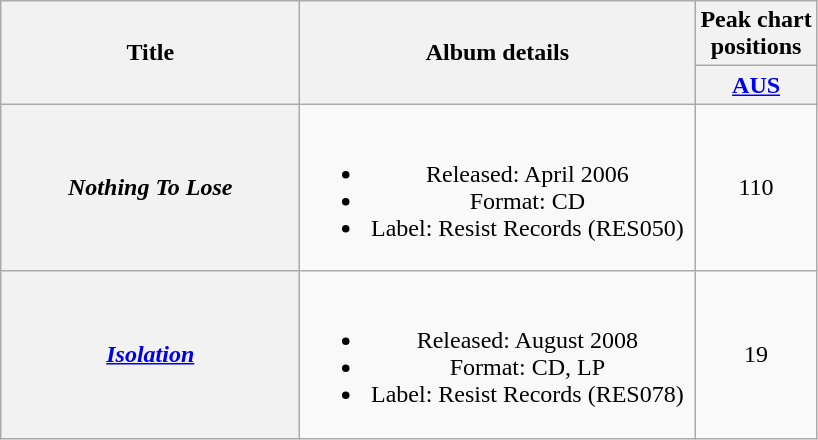<table class="wikitable plainrowheaders" style="text-align:center;" border="1">
<tr>
<th scope="col" rowspan="2" style="width:12em;">Title</th>
<th scope="col" rowspan="2" style="width:16em;">Album details</th>
<th scope="col" colspan="1">Peak chart<br>positions</th>
</tr>
<tr>
<th scope="col" style="text-align:center;"><a href='#'>AUS</a><br></th>
</tr>
<tr>
<th scope="row"><em>Nothing To Lose</em></th>
<td><br><ul><li>Released: April 2006</li><li>Format: CD</li><li>Label: Resist Records (RES050)</li></ul></td>
<td align="center">110</td>
</tr>
<tr>
<th scope="row"><em><a href='#'>Isolation</a></em></th>
<td><br><ul><li>Released: August 2008</li><li>Format: CD, LP</li><li>Label: Resist Records (RES078)</li></ul></td>
<td align="center">19</td>
</tr>
</table>
